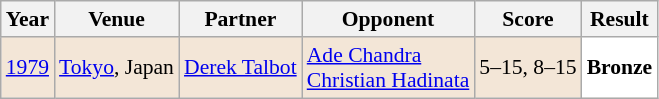<table class="sortable wikitable" style="font-size: 90%;">
<tr>
<th>Year</th>
<th>Venue</th>
<th>Partner</th>
<th>Opponent</th>
<th>Score</th>
<th>Result</th>
</tr>
<tr style="background:#F3E6D7">
<td align="center"><a href='#'>1979</a></td>
<td align="left"><a href='#'>Tokyo</a>, Japan</td>
<td align="left"> <a href='#'>Derek Talbot</a></td>
<td align="left"> <a href='#'>Ade Chandra</a><br> <a href='#'>Christian Hadinata</a></td>
<td align="left">5–15, 8–15</td>
<td style="text-align:left; background: white"> <strong>Bronze</strong></td>
</tr>
</table>
